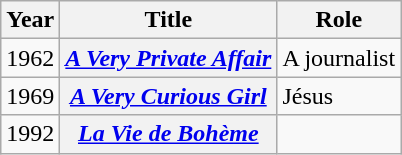<table class="wikitable plainrowheaders" style="margin-right: 0;">
<tr>
<th>Year</th>
<th>Title</th>
<th>Role</th>
</tr>
<tr>
<td>1962</td>
<th scope="row"><em><a href='#'>A Very Private Affair</a></em></th>
<td>A journalist</td>
</tr>
<tr>
<td>1969</td>
<th scope="row"><em><a href='#'>A Very Curious Girl</a></em></th>
<td>Jésus</td>
</tr>
<tr>
<td>1992</td>
<th scope="row"><em><a href='#'>La Vie de Bohème</a></em></th>
<td></td>
</tr>
</table>
